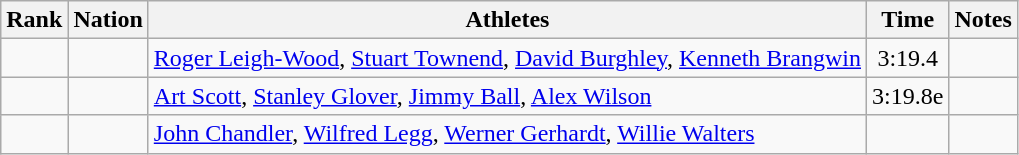<table class="wikitable sortable" style="text-align:center">
<tr>
<th>Rank</th>
<th>Nation</th>
<th>Athletes</th>
<th>Time</th>
<th>Notes</th>
</tr>
<tr>
<td></td>
<td align=left></td>
<td align=left><a href='#'>Roger Leigh-Wood</a>, <a href='#'>Stuart Townend</a>, <a href='#'>David Burghley</a>, <a href='#'>Kenneth Brangwin</a></td>
<td>3:19.4</td>
<td></td>
</tr>
<tr>
<td></td>
<td align=left></td>
<td align=left><a href='#'>Art Scott</a>, <a href='#'>Stanley Glover</a>, <a href='#'>Jimmy Ball</a>, <a href='#'>Alex Wilson</a></td>
<td>3:19.8e</td>
<td></td>
</tr>
<tr>
<td></td>
<td align=left></td>
<td align=left><a href='#'>John Chandler</a>, <a href='#'>Wilfred Legg</a>, <a href='#'>Werner Gerhardt</a>, <a href='#'>Willie Walters</a></td>
<td></td>
<td></td>
</tr>
</table>
